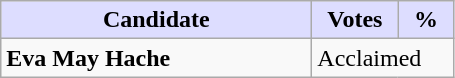<table class="wikitable">
<tr>
<th style="background:#ddf; width:200px;">Candidate</th>
<th style="background:#ddf; width:50px;">Votes</th>
<th style="background:#ddf; width:30px;">%</th>
</tr>
<tr>
<td><strong>Eva May Hache</strong></td>
<td colspan="2">Acclaimed</td>
</tr>
</table>
